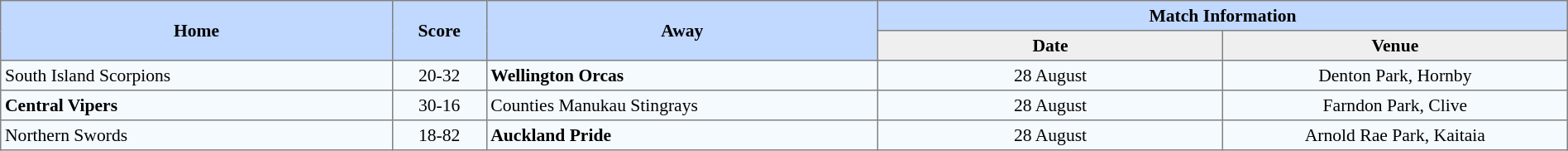<table border=1 style="border-collapse:collapse; font-size:90%; text-align:center;" cellpadding=3 cellspacing=0 width=100%>
<tr bgcolor=#C1D8FF>
<th rowspan=2 width=25%>Home</th>
<th rowspan=2 width=6%>Score</th>
<th rowspan=2 width=25%>Away</th>
<th colspan=6>Match Information</th>
</tr>
<tr bgcolor=#EFEFEF>
<th width=22%>Date</th>
<th width=22%>Venue</th>
</tr>
<tr bgcolor=#F5FAFF>
<td align=left>South Island Scorpions</td>
<td>20-32</td>
<td align=left><strong>Wellington Orcas</strong></td>
<td>28 August</td>
<td>Denton Park, Hornby</td>
</tr>
<tr bgcolor=#F5FAFF>
<td align=left><strong>Central Vipers</strong></td>
<td>30-16</td>
<td align=left>Counties Manukau Stingrays</td>
<td>28 August</td>
<td>Farndon Park, Clive</td>
</tr>
<tr bgcolor=#F5FAFF>
<td align=left>Northern Swords</td>
<td>18-82</td>
<td align=left><strong>Auckland Pride</strong></td>
<td>28 August</td>
<td>Arnold Rae Park, Kaitaia</td>
</tr>
</table>
